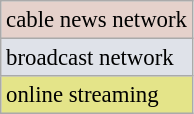<table class="wikitable" style="font-size:95%;">
<tr style="background:#e5d1cb;">
<td>cable news network</td>
</tr>
<tr style="background:#dfe2e9;">
<td>broadcast network</td>
</tr>
<tr style="background:#E4E489;">
<td>online streaming</td>
</tr>
</table>
